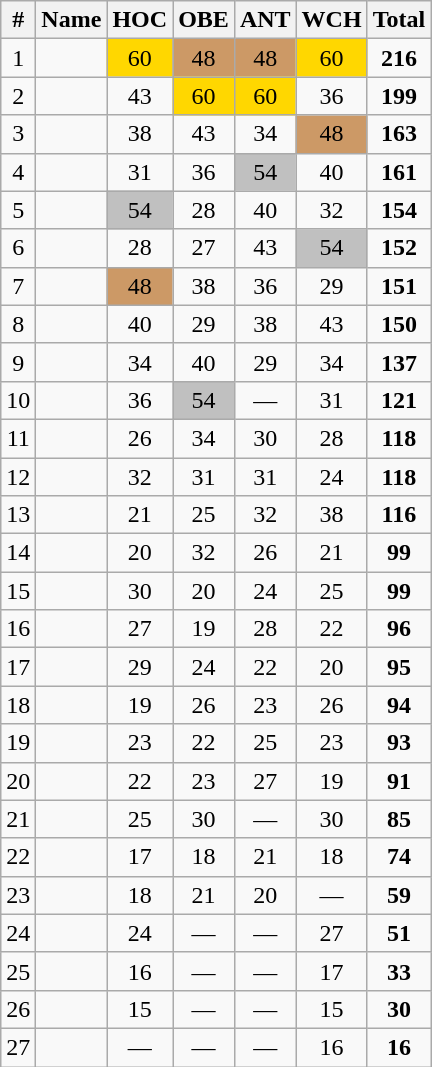<table class="wikitable sortable" style="text-align:center;">
<tr>
<th>#</th>
<th>Name</th>
<th>HOC</th>
<th>OBE</th>
<th>ANT</th>
<th>WCH</th>
<th>Total</th>
</tr>
<tr>
<td>1</td>
<td align="left"></td>
<td bgcolor="gold">60</td>
<td bgcolor=CC9966>48</td>
<td bgcolor=CC9966>48</td>
<td bgcolor="gold">60</td>
<td><strong>216</strong></td>
</tr>
<tr>
<td>2</td>
<td align="left"></td>
<td>43</td>
<td bgcolor="gold">60</td>
<td bgcolor="gold">60</td>
<td>36</td>
<td><strong>199</strong></td>
</tr>
<tr>
<td>3</td>
<td align="left"></td>
<td>38</td>
<td>43</td>
<td>34</td>
<td bgcolor=CC9966>48</td>
<td><strong>163</strong></td>
</tr>
<tr>
<td>4</td>
<td align="left"></td>
<td>31</td>
<td>36</td>
<td bgcolor="silver">54</td>
<td>40</td>
<td><strong>161</strong></td>
</tr>
<tr>
<td>5</td>
<td align="left"></td>
<td bgcolor="silver">54</td>
<td>28</td>
<td>40</td>
<td>32</td>
<td><strong>154</strong></td>
</tr>
<tr>
<td>6</td>
<td align="left"></td>
<td>28</td>
<td>27</td>
<td>43</td>
<td bgcolor="silver">54</td>
<td><strong>152</strong></td>
</tr>
<tr>
<td>7</td>
<td align="left"></td>
<td bgcolor=CC9966>48</td>
<td>38</td>
<td>36</td>
<td>29</td>
<td><strong>151</strong></td>
</tr>
<tr>
<td>8</td>
<td align="left"></td>
<td>40</td>
<td>29</td>
<td>38</td>
<td>43</td>
<td><strong>150</strong></td>
</tr>
<tr>
<td>9</td>
<td align="left"></td>
<td>34</td>
<td>40</td>
<td>29</td>
<td>34</td>
<td><strong>137</strong></td>
</tr>
<tr>
<td>10</td>
<td align="left"></td>
<td>36</td>
<td bgcolor="silver">54</td>
<td>—</td>
<td>31</td>
<td><strong>121</strong></td>
</tr>
<tr>
<td>11</td>
<td align="left"></td>
<td>26</td>
<td>34</td>
<td>30</td>
<td>28</td>
<td><strong>118</strong></td>
</tr>
<tr>
<td>12</td>
<td align="left"></td>
<td>32</td>
<td>31</td>
<td>31</td>
<td>24</td>
<td><strong>118</strong></td>
</tr>
<tr>
<td>13</td>
<td align="left"></td>
<td>21</td>
<td>25</td>
<td>32</td>
<td>38</td>
<td><strong>116</strong></td>
</tr>
<tr>
<td>14</td>
<td align="left"></td>
<td>20</td>
<td>32</td>
<td>26</td>
<td>21</td>
<td><strong>99</strong></td>
</tr>
<tr>
<td>15</td>
<td align="left"></td>
<td>30</td>
<td>20</td>
<td>24</td>
<td>25</td>
<td><strong>99</strong></td>
</tr>
<tr>
<td>16</td>
<td align="left"></td>
<td>27</td>
<td>19</td>
<td>28</td>
<td>22</td>
<td><strong>96</strong></td>
</tr>
<tr>
<td>17</td>
<td align="left"></td>
<td>29</td>
<td>24</td>
<td>22</td>
<td>20</td>
<td><strong>95</strong></td>
</tr>
<tr>
<td>18</td>
<td align="left"></td>
<td>19</td>
<td>26</td>
<td>23</td>
<td>26</td>
<td><strong>94</strong></td>
</tr>
<tr>
<td>19</td>
<td align="left"></td>
<td>23</td>
<td>22</td>
<td>25</td>
<td>23</td>
<td><strong>93</strong></td>
</tr>
<tr>
<td>20</td>
<td align="left"></td>
<td>22</td>
<td>23</td>
<td>27</td>
<td>19</td>
<td><strong>91</strong></td>
</tr>
<tr>
<td>21</td>
<td align="left"></td>
<td>25</td>
<td>30</td>
<td>—</td>
<td>30</td>
<td><strong>85</strong></td>
</tr>
<tr>
<td>22</td>
<td align="left"></td>
<td>17</td>
<td>18</td>
<td>21</td>
<td>18</td>
<td><strong>74</strong></td>
</tr>
<tr>
<td>23</td>
<td align="left"></td>
<td>18</td>
<td>21</td>
<td>20</td>
<td>—</td>
<td><strong>59</strong></td>
</tr>
<tr>
<td>24</td>
<td align="left"></td>
<td>24</td>
<td>—</td>
<td>—</td>
<td>27</td>
<td><strong>51</strong></td>
</tr>
<tr>
<td>25</td>
<td align="left"></td>
<td>16</td>
<td>—</td>
<td>—</td>
<td>17</td>
<td><strong>33</strong></td>
</tr>
<tr>
<td>26</td>
<td align="left"></td>
<td>15</td>
<td>—</td>
<td>—</td>
<td>15</td>
<td><strong>30</strong></td>
</tr>
<tr>
<td>27</td>
<td align="left"></td>
<td>—</td>
<td>—</td>
<td>—</td>
<td>16</td>
<td><strong>16</strong></td>
</tr>
</table>
